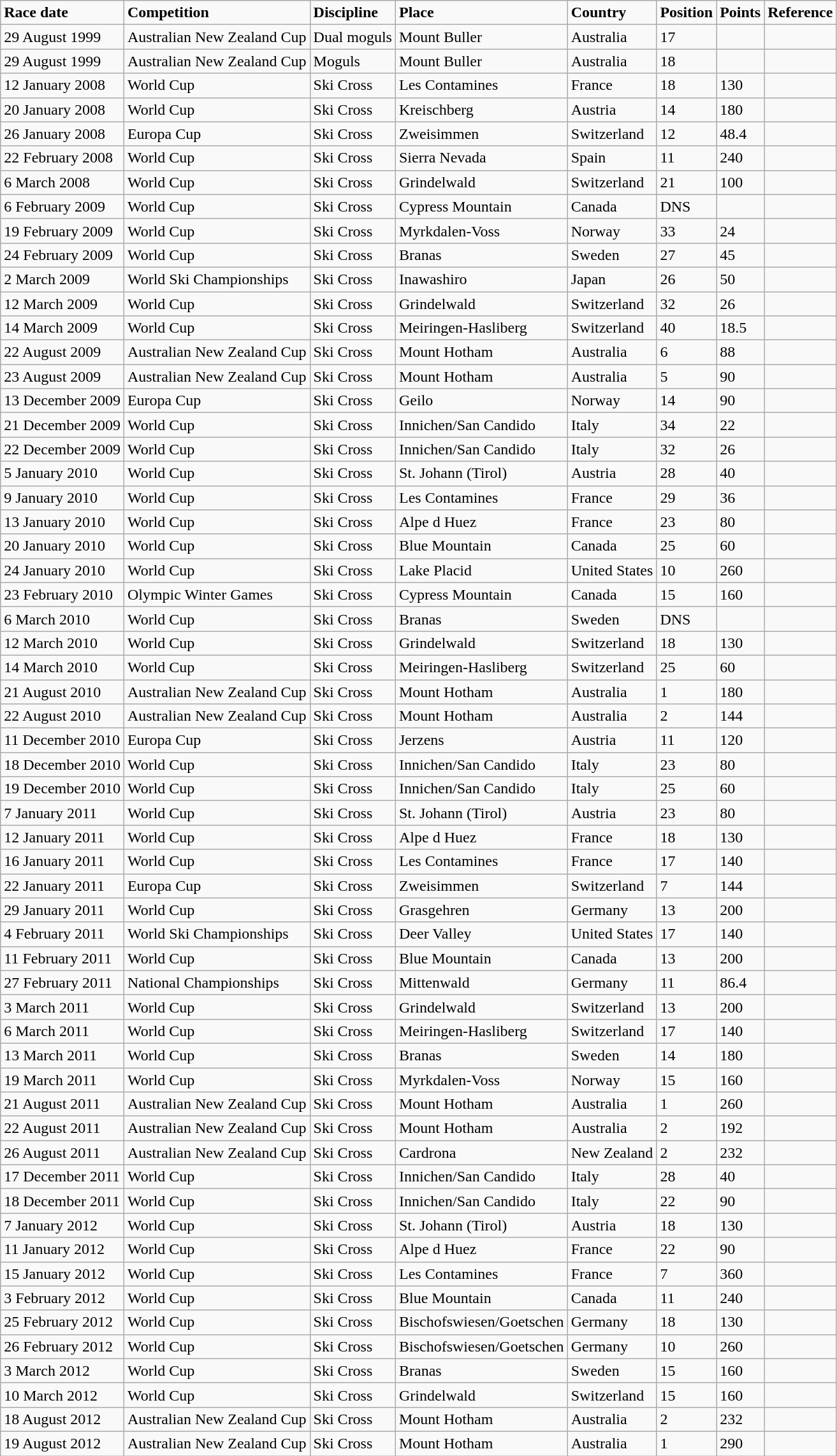<table class="wikitable">
<tr>
<td scope="col"><strong>Race date</strong></td>
<td scope="col"><strong>Competition</strong></td>
<td scope="col"><strong>Discipline</strong></td>
<td scope="col"><strong>Place</strong></td>
<td scope="col"><strong>Country</strong></td>
<td scope="col"><strong>Position</strong></td>
<td scope="col"><strong>Points</strong></td>
<td scope="col"><strong>Reference</strong></td>
</tr>
<tr>
<td>29 August 1999</td>
<td>Australian New Zealand Cup</td>
<td>Dual moguls</td>
<td>Mount Buller</td>
<td>Australia</td>
<td>17</td>
<td></td>
<td></td>
</tr>
<tr>
<td>29 August 1999</td>
<td>Australian New Zealand Cup</td>
<td>Moguls</td>
<td>Mount Buller</td>
<td>Australia</td>
<td>18</td>
<td></td>
<td></td>
</tr>
<tr>
<td>12 January 2008</td>
<td>World Cup</td>
<td>Ski Cross</td>
<td>Les Contamines</td>
<td>France</td>
<td>18</td>
<td>130</td>
<td></td>
</tr>
<tr>
<td>20 January 2008</td>
<td>World Cup</td>
<td>Ski Cross</td>
<td>Kreischberg</td>
<td>Austria</td>
<td>14</td>
<td>180</td>
<td></td>
</tr>
<tr>
<td>26 January 2008</td>
<td>Europa Cup</td>
<td>Ski Cross</td>
<td>Zweisimmen</td>
<td>Switzerland</td>
<td>12</td>
<td>48.4</td>
<td></td>
</tr>
<tr>
<td>22 February 2008</td>
<td>World Cup</td>
<td>Ski Cross</td>
<td>Sierra Nevada</td>
<td>Spain</td>
<td>11</td>
<td>240</td>
<td></td>
</tr>
<tr>
<td>6 March 2008</td>
<td>World Cup</td>
<td>Ski Cross</td>
<td>Grindelwald</td>
<td>Switzerland</td>
<td>21</td>
<td>100</td>
<td></td>
</tr>
<tr>
<td>6 February 2009</td>
<td>World Cup</td>
<td>Ski Cross</td>
<td>Cypress Mountain</td>
<td>Canada</td>
<td>DNS</td>
<td></td>
<td></td>
</tr>
<tr>
<td>19 February 2009</td>
<td>World Cup</td>
<td>Ski Cross</td>
<td>Myrkdalen-Voss</td>
<td>Norway</td>
<td>33</td>
<td>24</td>
<td></td>
</tr>
<tr>
<td>24 February 2009</td>
<td>World Cup</td>
<td>Ski Cross</td>
<td>Branas</td>
<td>Sweden</td>
<td>27</td>
<td>45</td>
<td></td>
</tr>
<tr>
<td>2 March 2009</td>
<td>World Ski Championships</td>
<td>Ski Cross</td>
<td>Inawashiro</td>
<td>Japan</td>
<td>26</td>
<td>50</td>
<td></td>
</tr>
<tr>
<td>12 March 2009</td>
<td>World Cup</td>
<td>Ski Cross</td>
<td>Grindelwald</td>
<td>Switzerland</td>
<td>32</td>
<td>26</td>
<td></td>
</tr>
<tr>
<td>14 March 2009</td>
<td>World Cup</td>
<td>Ski Cross</td>
<td>Meiringen-Hasliberg</td>
<td>Switzerland</td>
<td>40</td>
<td>18.5</td>
<td></td>
</tr>
<tr>
<td>22 August 2009</td>
<td>Australian New Zealand Cup</td>
<td>Ski Cross</td>
<td>Mount Hotham</td>
<td>Australia</td>
<td>6</td>
<td>88</td>
<td></td>
</tr>
<tr>
<td>23 August 2009</td>
<td>Australian New Zealand Cup</td>
<td>Ski Cross</td>
<td>Mount Hotham</td>
<td>Australia</td>
<td>5</td>
<td>90</td>
<td></td>
</tr>
<tr>
<td>13 December 2009</td>
<td>Europa Cup</td>
<td>Ski Cross</td>
<td>Geilo</td>
<td>Norway</td>
<td>14</td>
<td>90</td>
<td></td>
</tr>
<tr>
<td>21 December 2009</td>
<td>World Cup</td>
<td>Ski Cross</td>
<td>Innichen/San Candido</td>
<td>Italy</td>
<td>34</td>
<td>22</td>
<td></td>
</tr>
<tr>
<td>22 December 2009</td>
<td>World Cup</td>
<td>Ski Cross</td>
<td>Innichen/San Candido</td>
<td>Italy</td>
<td>32</td>
<td>26</td>
<td></td>
</tr>
<tr>
<td>5 January 2010</td>
<td>World Cup</td>
<td>Ski Cross</td>
<td>St. Johann (Tirol)</td>
<td>Austria</td>
<td>28</td>
<td>40</td>
<td></td>
</tr>
<tr>
<td>9 January 2010</td>
<td>World Cup</td>
<td>Ski Cross</td>
<td>Les Contamines</td>
<td>France</td>
<td>29</td>
<td>36</td>
<td></td>
</tr>
<tr>
<td>13 January 2010</td>
<td>World Cup</td>
<td>Ski Cross</td>
<td>Alpe d Huez</td>
<td>France</td>
<td>23</td>
<td>80</td>
<td></td>
</tr>
<tr>
<td>20 January 2010</td>
<td>World Cup</td>
<td>Ski Cross</td>
<td>Blue Mountain</td>
<td>Canada</td>
<td>25</td>
<td>60</td>
<td></td>
</tr>
<tr>
<td>24 January 2010</td>
<td>World Cup</td>
<td>Ski Cross</td>
<td>Lake Placid</td>
<td>United States</td>
<td>10</td>
<td>260</td>
<td></td>
</tr>
<tr>
<td>23 February 2010</td>
<td>Olympic Winter Games</td>
<td>Ski Cross</td>
<td>Cypress Mountain</td>
<td>Canada</td>
<td>15</td>
<td>160</td>
<td></td>
</tr>
<tr>
<td>6 March 2010</td>
<td>World Cup</td>
<td>Ski Cross</td>
<td>Branas</td>
<td>Sweden</td>
<td>DNS</td>
<td></td>
<td></td>
</tr>
<tr>
<td>12 March 2010</td>
<td>World Cup</td>
<td>Ski Cross</td>
<td>Grindelwald</td>
<td>Switzerland</td>
<td>18</td>
<td>130</td>
<td></td>
</tr>
<tr>
<td>14 March 2010</td>
<td>World Cup</td>
<td>Ski Cross</td>
<td>Meiringen-Hasliberg</td>
<td>Switzerland</td>
<td>25</td>
<td>60</td>
<td></td>
</tr>
<tr>
<td>21 August 2010</td>
<td>Australian New Zealand Cup</td>
<td>Ski Cross</td>
<td>Mount Hotham</td>
<td>Australia</td>
<td>1</td>
<td>180</td>
<td></td>
</tr>
<tr>
<td>22 August 2010</td>
<td>Australian New Zealand Cup</td>
<td>Ski Cross</td>
<td>Mount Hotham</td>
<td>Australia</td>
<td>2</td>
<td>144</td>
<td></td>
</tr>
<tr>
<td>11 December 2010</td>
<td>Europa Cup</td>
<td>Ski Cross</td>
<td>Jerzens</td>
<td>Austria</td>
<td>11</td>
<td>120</td>
<td></td>
</tr>
<tr>
<td>18 December 2010</td>
<td>World Cup</td>
<td>Ski Cross</td>
<td>Innichen/San Candido</td>
<td>Italy</td>
<td>23</td>
<td>80</td>
<td></td>
</tr>
<tr>
<td>19 December 2010</td>
<td>World Cup</td>
<td>Ski Cross</td>
<td>Innichen/San Candido</td>
<td>Italy</td>
<td>25</td>
<td>60</td>
<td></td>
</tr>
<tr>
<td>7 January 2011</td>
<td>World Cup</td>
<td>Ski Cross</td>
<td>St. Johann (Tirol)</td>
<td>Austria</td>
<td>23</td>
<td>80</td>
<td></td>
</tr>
<tr>
<td>12 January 2011</td>
<td>World Cup</td>
<td>Ski Cross</td>
<td>Alpe d Huez</td>
<td>France</td>
<td>18</td>
<td>130</td>
<td></td>
</tr>
<tr>
<td>16 January 2011</td>
<td>World Cup</td>
<td>Ski Cross</td>
<td>Les Contamines</td>
<td>France</td>
<td>17</td>
<td>140</td>
<td></td>
</tr>
<tr>
<td>22 January 2011</td>
<td>Europa Cup</td>
<td>Ski Cross</td>
<td>Zweisimmen</td>
<td>Switzerland</td>
<td>7</td>
<td>144</td>
<td></td>
</tr>
<tr>
<td>29 January 2011</td>
<td>World Cup</td>
<td>Ski Cross</td>
<td>Grasgehren</td>
<td>Germany</td>
<td>13</td>
<td>200</td>
<td></td>
</tr>
<tr>
<td>4 February 2011</td>
<td>World Ski Championships</td>
<td>Ski Cross</td>
<td>Deer Valley</td>
<td>United States</td>
<td>17</td>
<td>140</td>
<td></td>
</tr>
<tr>
<td>11 February 2011</td>
<td>World Cup</td>
<td>Ski Cross</td>
<td>Blue Mountain</td>
<td>Canada</td>
<td>13</td>
<td>200</td>
<td></td>
</tr>
<tr>
<td>27 February 2011</td>
<td>National Championships</td>
<td>Ski Cross</td>
<td>Mittenwald</td>
<td>Germany</td>
<td>11</td>
<td>86.4</td>
<td></td>
</tr>
<tr>
<td>3 March 2011</td>
<td>World Cup</td>
<td>Ski Cross</td>
<td>Grindelwald</td>
<td>Switzerland</td>
<td>13</td>
<td>200</td>
<td></td>
</tr>
<tr>
<td>6 March 2011</td>
<td>World Cup</td>
<td>Ski Cross</td>
<td>Meiringen-Hasliberg</td>
<td>Switzerland</td>
<td>17</td>
<td>140</td>
<td></td>
</tr>
<tr>
<td>13 March 2011</td>
<td>World Cup</td>
<td>Ski Cross</td>
<td>Branas</td>
<td>Sweden</td>
<td>14</td>
<td>180</td>
<td></td>
</tr>
<tr>
<td>19 March 2011</td>
<td>World Cup</td>
<td>Ski Cross</td>
<td>Myrkdalen-Voss</td>
<td>Norway</td>
<td>15</td>
<td>160</td>
<td></td>
</tr>
<tr>
<td>21 August 2011</td>
<td>Australian New Zealand Cup</td>
<td>Ski Cross</td>
<td>Mount Hotham</td>
<td>Australia</td>
<td>1</td>
<td>260</td>
<td></td>
</tr>
<tr>
<td>22 August 2011</td>
<td>Australian New Zealand Cup</td>
<td>Ski Cross</td>
<td>Mount Hotham</td>
<td>Australia</td>
<td>2</td>
<td>192</td>
<td></td>
</tr>
<tr>
<td>26 August 2011</td>
<td>Australian New Zealand Cup</td>
<td>Ski Cross</td>
<td>Cardrona</td>
<td>New Zealand</td>
<td>2</td>
<td>232</td>
<td></td>
</tr>
<tr>
<td>17 December 2011</td>
<td>World Cup</td>
<td>Ski Cross</td>
<td>Innichen/San Candido</td>
<td>Italy</td>
<td>28</td>
<td>40</td>
<td></td>
</tr>
<tr>
<td>18 December 2011</td>
<td>World Cup</td>
<td>Ski Cross</td>
<td>Innichen/San Candido</td>
<td>Italy</td>
<td>22</td>
<td>90</td>
<td></td>
</tr>
<tr>
<td>7 January 2012</td>
<td>World Cup</td>
<td>Ski Cross</td>
<td>St. Johann (Tirol)</td>
<td>Austria</td>
<td>18</td>
<td>130</td>
<td></td>
</tr>
<tr>
<td>11 January 2012</td>
<td>World Cup</td>
<td>Ski Cross</td>
<td>Alpe d Huez</td>
<td>France</td>
<td>22</td>
<td>90</td>
<td></td>
</tr>
<tr>
<td>15 January 2012</td>
<td>World Cup</td>
<td>Ski Cross</td>
<td>Les Contamines</td>
<td>France</td>
<td>7</td>
<td>360</td>
<td></td>
</tr>
<tr>
<td>3 February 2012</td>
<td>World Cup</td>
<td>Ski Cross</td>
<td>Blue Mountain</td>
<td>Canada</td>
<td>11</td>
<td>240</td>
<td></td>
</tr>
<tr>
<td>25 February 2012</td>
<td>World Cup</td>
<td>Ski Cross</td>
<td>Bischofswiesen/Goetschen</td>
<td>Germany</td>
<td>18</td>
<td>130</td>
<td></td>
</tr>
<tr>
<td>26 February 2012</td>
<td>World Cup</td>
<td>Ski Cross</td>
<td>Bischofswiesen/Goetschen</td>
<td>Germany</td>
<td>10</td>
<td>260</td>
<td></td>
</tr>
<tr>
<td>3 March 2012</td>
<td>World Cup</td>
<td>Ski Cross</td>
<td>Branas</td>
<td>Sweden</td>
<td>15</td>
<td>160</td>
<td></td>
</tr>
<tr>
<td>10 March 2012</td>
<td>World Cup</td>
<td>Ski Cross</td>
<td>Grindelwald</td>
<td>Switzerland</td>
<td>15</td>
<td>160</td>
<td></td>
</tr>
<tr>
<td>18 August 2012</td>
<td>Australian New Zealand Cup</td>
<td>Ski Cross</td>
<td>Mount Hotham</td>
<td>Australia</td>
<td>2</td>
<td>232</td>
<td></td>
</tr>
<tr>
<td>19 August 2012</td>
<td>Australian New Zealand Cup</td>
<td>Ski Cross</td>
<td>Mount Hotham</td>
<td>Australia</td>
<td>1</td>
<td>290</td>
<td></td>
</tr>
</table>
